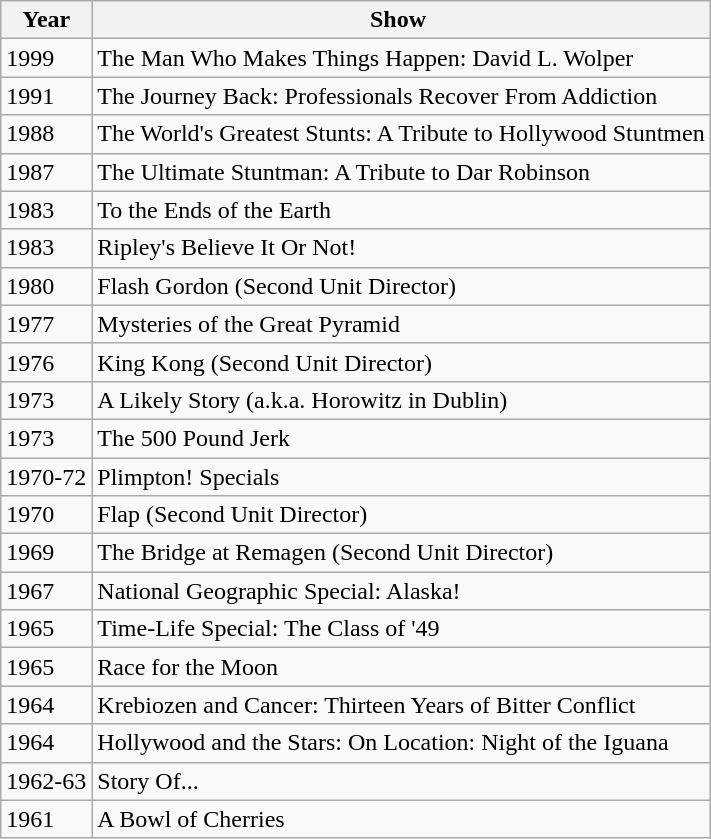<table class="wikitable">
<tr>
<th>Year</th>
<th>Show </th>
</tr>
<tr>
<td>1999</td>
<td>The Man Who Makes Things Happen: David L. Wolper</td>
</tr>
<tr>
<td>1991</td>
<td>The Journey Back: Professionals Recover From Addiction</td>
</tr>
<tr>
<td>1988</td>
<td>The World's Greatest Stunts: A Tribute to Hollywood Stuntmen</td>
</tr>
<tr>
<td>1987</td>
<td>The Ultimate Stuntman: A Tribute to Dar Robinson</td>
</tr>
<tr>
<td>1983</td>
<td>To the Ends of the Earth</td>
</tr>
<tr>
<td>1983</td>
<td>Ripley's Believe It Or Not!</td>
</tr>
<tr>
<td>1980</td>
<td>Flash Gordon (Second Unit Director)</td>
</tr>
<tr>
<td>1977</td>
<td>Mysteries of the Great Pyramid</td>
</tr>
<tr>
<td>1976</td>
<td>King Kong (Second Unit Director)</td>
</tr>
<tr>
<td>1973</td>
<td>A Likely Story (a.k.a. Horowitz in Dublin)</td>
</tr>
<tr>
<td>1973</td>
<td>The 500 Pound Jerk</td>
</tr>
<tr>
<td>1970-72</td>
<td>Plimpton! Specials</td>
</tr>
<tr>
<td>1970</td>
<td>Flap (Second Unit Director)</td>
</tr>
<tr>
<td>1969</td>
<td>The Bridge at Remagen (Second Unit Director)</td>
</tr>
<tr>
<td>1967</td>
<td>National Geographic Special: Alaska!</td>
</tr>
<tr>
<td>1965</td>
<td>Time-Life Special: The Class of '49</td>
</tr>
<tr>
<td>1965</td>
<td>Race for the Moon</td>
</tr>
<tr>
<td>1964</td>
<td>Krebiozen and Cancer: Thirteen Years of Bitter Conflict</td>
</tr>
<tr>
<td>1964</td>
<td>Hollywood and the Stars: On Location: Night of the Iguana</td>
</tr>
<tr>
<td>1962-63</td>
<td>Story Of...</td>
</tr>
<tr>
<td>1961</td>
<td>A Bowl of Cherries</td>
</tr>
</table>
